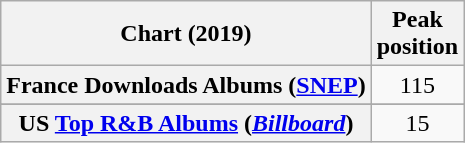<table class="wikitable plainrowheaders" style="text-align:center">
<tr>
<th scope="col">Chart (2019)</th>
<th scope="col">Peak<br>position</th>
</tr>
<tr>
<th scope="row">France Downloads Albums (<a href='#'>SNEP</a>)</th>
<td>115</td>
</tr>
<tr>
</tr>
<tr>
</tr>
<tr>
<th scope="row">US <a href='#'>Top R&B Albums</a> (<em><a href='#'>Billboard</a></em>)</th>
<td>15</td>
</tr>
</table>
